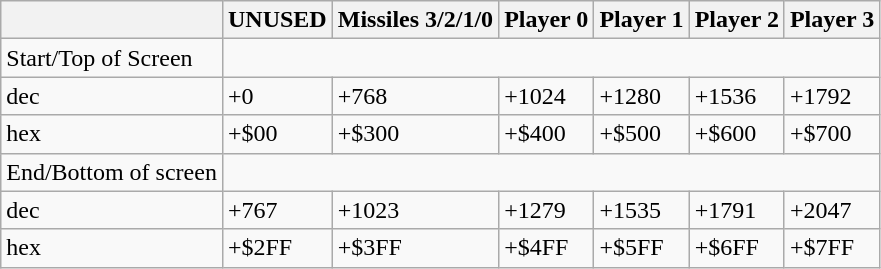<table class="wikitable">
<tr>
<th></th>
<th>UNUSED</th>
<th>Missiles 3/2/1/0</th>
<th>Player 0</th>
<th>Player 1</th>
<th>Player 2</th>
<th>Player 3</th>
</tr>
<tr>
<td>Start/Top of Screen</td>
</tr>
<tr>
<td>dec</td>
<td>+0</td>
<td>+768</td>
<td>+1024</td>
<td>+1280</td>
<td>+1536</td>
<td>+1792</td>
</tr>
<tr>
<td>hex</td>
<td>+$00</td>
<td>+$300</td>
<td>+$400</td>
<td>+$500</td>
<td>+$600</td>
<td>+$700</td>
</tr>
<tr>
<td>End/Bottom of screen</td>
</tr>
<tr>
<td>dec</td>
<td>+767</td>
<td>+1023</td>
<td>+1279</td>
<td>+1535</td>
<td>+1791</td>
<td>+2047</td>
</tr>
<tr>
<td>hex</td>
<td>+$2FF</td>
<td>+$3FF</td>
<td>+$4FF</td>
<td>+$5FF</td>
<td>+$6FF</td>
<td>+$7FF</td>
</tr>
</table>
